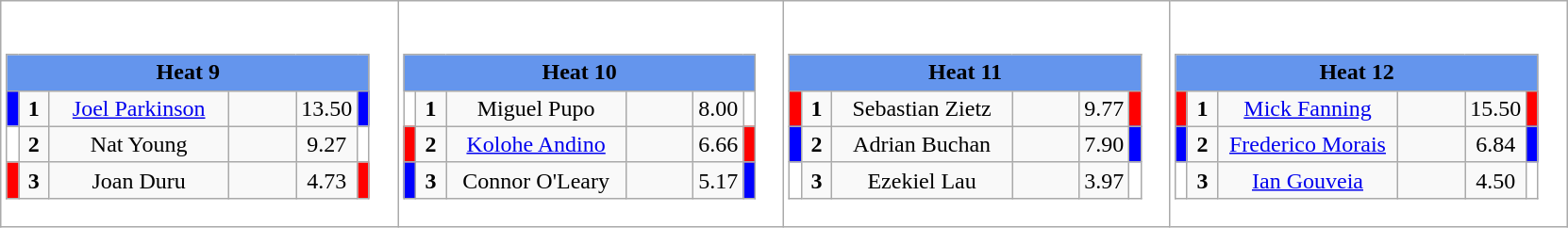<table class="wikitable" style="background:#fff;">
<tr>
<td><div><br><table class="wikitable">
<tr>
<td colspan="6"  style="text-align:center; background:#6495ed;"><strong>Heat 9</strong></td>
</tr>
<tr>
<td style="width:01px; background: #00f;"></td>
<td style="width:14px; text-align:center;"><strong>1</strong></td>
<td style="width:120px; text-align:center;"><a href='#'>Joel Parkinson</a></td>
<td style="width:40px; text-align:center;"></td>
<td style="width:20px; text-align:center;">13.50</td>
<td style="width:01px; background: #00f;"></td>
</tr>
<tr>
<td style="width:01px; background: #fff;"></td>
<td style="width:14px; text-align:center;"><strong>2</strong></td>
<td style="width:120px; text-align:center;">Nat Young</td>
<td style="width:40px; text-align:center;"></td>
<td style="width:20px; text-align:center;">9.27</td>
<td style="width:01px; background: #fff;"></td>
</tr>
<tr>
<td style="width:01px; background: #f00;"></td>
<td style="width:14px; text-align:center;"><strong>3</strong></td>
<td style="width:120px; text-align:center;">Joan Duru</td>
<td style="width:40px; text-align:center;"></td>
<td style="width:20px; text-align:center;">4.73</td>
<td style="width:01px; background: #f00;"></td>
</tr>
</table>
</div></td>
<td><div><br><table class="wikitable">
<tr>
<td colspan="6"  style="text-align:center; background:#6495ed;"><strong>Heat 10</strong></td>
</tr>
<tr>
<td style="width:01px; background: #fff;"></td>
<td style="width:14px; text-align:center;"><strong>1</strong></td>
<td style="width:120px; text-align:center;">Miguel Pupo</td>
<td style="width:40px; text-align:center;"></td>
<td style="width:20px; text-align:center;">8.00</td>
<td style="width:01px; background: #fff;"></td>
</tr>
<tr>
<td style="width:01px; background: #f00;"></td>
<td style="width:14px; text-align:center;"><strong>2</strong></td>
<td style="width:120px; text-align:center;"><a href='#'>Kolohe Andino</a></td>
<td style="width:40px; text-align:center;"></td>
<td style="width:20px; text-align:center;">6.66</td>
<td style="width:01px; background: #f00;"></td>
</tr>
<tr>
<td style="width:01px; background: #00f;"></td>
<td style="width:14px; text-align:center;"><strong>3</strong></td>
<td style="width:120px; text-align:center;">Connor O'Leary</td>
<td style="width:40px; text-align:center;"></td>
<td style="width:20px; text-align:center;">5.17</td>
<td style="width:01px; background: #00f;"></td>
</tr>
</table>
</div></td>
<td><div><br><table class="wikitable">
<tr>
<td colspan="6"  style="text-align:center; background:#6495ed;"><strong>Heat 11</strong></td>
</tr>
<tr>
<td style="width:01px; background: #f00;"></td>
<td style="width:14px; text-align:center;"><strong>1</strong></td>
<td style="width:120px; text-align:center;">Sebastian Zietz</td>
<td style="width:40px; text-align:center;"></td>
<td style="width:20px; text-align:center;">9.77</td>
<td style="width:01px; background: #f00;"></td>
</tr>
<tr>
<td style="width:01px; background: #00f;"></td>
<td style="width:14px; text-align:center;"><strong>2</strong></td>
<td style="width:120px; text-align:center;">Adrian Buchan</td>
<td style="width:40px; text-align:center;"></td>
<td style="width:20px; text-align:center;">7.90</td>
<td style="width:01px; background: #00f;"></td>
</tr>
<tr>
<td style="width:01px; background: #fff;"></td>
<td style="width:14px; text-align:center;"><strong>3</strong></td>
<td style="width:120px; text-align:center;">Ezekiel Lau</td>
<td style="width:40px; text-align:center;"></td>
<td style="width:20px; text-align:center;">3.97</td>
<td style="width:01px; background: #fff;"></td>
</tr>
</table>
</div></td>
<td><div><br><table class="wikitable">
<tr>
<td colspan="6"  style="text-align:center; background:#6495ed;"><strong>Heat 12</strong></td>
</tr>
<tr>
<td style="width:01px; background: #f00;"></td>
<td style="width:14px; text-align:center;"><strong>1</strong></td>
<td style="width:120px; text-align:center;"><a href='#'>Mick Fanning</a></td>
<td style="width:40px; text-align:center;"></td>
<td style="width:20px; text-align:center;">15.50</td>
<td style="width:01px; background: #f00;"></td>
</tr>
<tr>
<td style="width:01px; background: #00f;"></td>
<td style="width:14px; text-align:center;"><strong>2</strong></td>
<td style="width:120px; text-align:center;"><a href='#'>Frederico Morais</a></td>
<td style="width:40px; text-align:center;"></td>
<td style="width:20px; text-align:center;">6.84</td>
<td style="width:01px; background: #00f;"></td>
</tr>
<tr>
<td style="width:01px; background: #fff;"></td>
<td style="width:14px; text-align:center;"><strong>3</strong></td>
<td style="width:120px; text-align:center;"><a href='#'>Ian Gouveia</a></td>
<td style="width:40px; text-align:center;"></td>
<td style="width:20px; text-align:center;">4.50</td>
<td style="width:01px; background: #fff;"></td>
</tr>
</table>
</div></td>
</tr>
</table>
